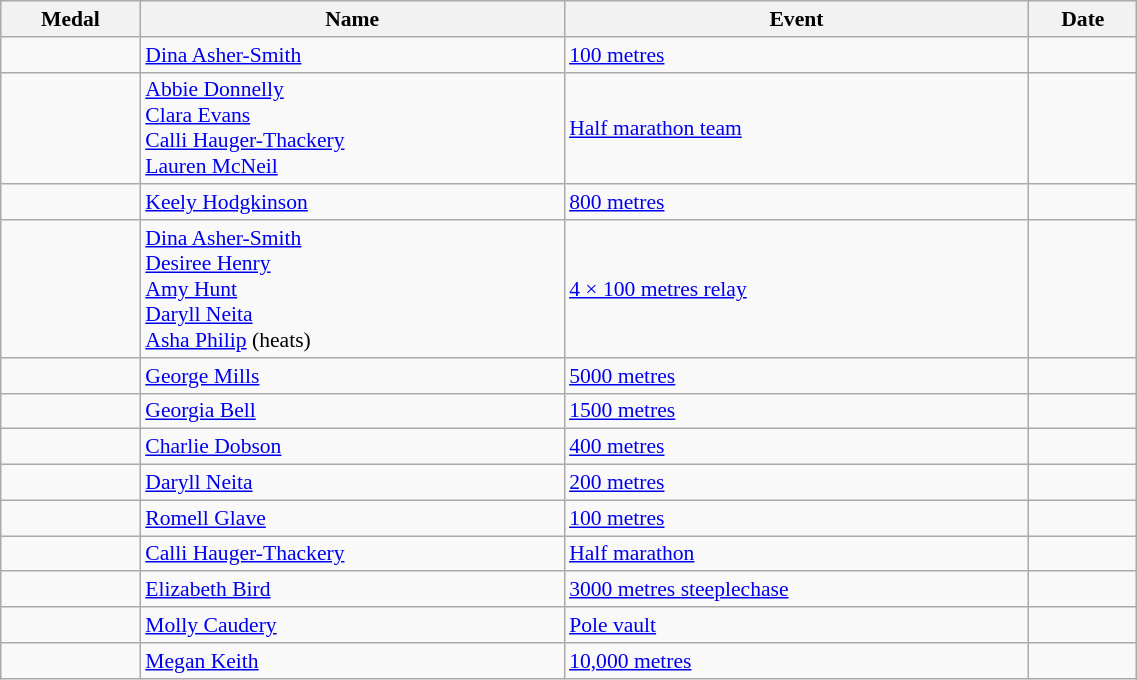<table class="wikitable" style="font-size:90%" width=60%>
<tr>
<th>Medal</th>
<th>Name</th>
<th>Event</th>
<th>Date</th>
</tr>
<tr>
<td></td>
<td><a href='#'>Dina Asher-Smith</a></td>
<td><a href='#'>100 metres</a></td>
<td></td>
</tr>
<tr>
<td></td>
<td><a href='#'>Abbie Donnelly</a><br><a href='#'>Clara Evans</a><br><a href='#'>Calli Hauger-Thackery</a><br><a href='#'>Lauren McNeil</a></td>
<td><a href='#'>Half marathon team</a></td>
<td></td>
</tr>
<tr>
<td></td>
<td><a href='#'>Keely Hodgkinson</a></td>
<td><a href='#'>800 metres</a></td>
<td></td>
</tr>
<tr>
<td></td>
<td><a href='#'>Dina Asher-Smith</a><br><a href='#'>Desiree Henry</a><br><a href='#'>Amy Hunt</a><br><a href='#'>Daryll Neita</a><br><a href='#'>Asha Philip</a> (heats)</td>
<td><a href='#'>4 × 100 metres relay</a></td>
<td></td>
</tr>
<tr>
<td></td>
<td><a href='#'>George Mills</a></td>
<td><a href='#'>5000 metres</a></td>
<td></td>
</tr>
<tr>
<td></td>
<td><a href='#'>Georgia Bell</a></td>
<td><a href='#'>1500 metres</a></td>
<td></td>
</tr>
<tr>
<td></td>
<td><a href='#'>Charlie Dobson</a></td>
<td><a href='#'>400 metres</a></td>
<td></td>
</tr>
<tr>
<td></td>
<td><a href='#'>Daryll Neita</a></td>
<td><a href='#'>200 metres</a></td>
<td></td>
</tr>
<tr>
<td></td>
<td><a href='#'>Romell Glave</a></td>
<td><a href='#'>100 metres</a></td>
<td></td>
</tr>
<tr>
<td></td>
<td><a href='#'>Calli Hauger-Thackery</a></td>
<td><a href='#'>Half marathon</a></td>
<td></td>
</tr>
<tr>
<td></td>
<td><a href='#'>Elizabeth Bird</a></td>
<td><a href='#'>3000 metres steeplechase</a></td>
<td></td>
</tr>
<tr>
<td></td>
<td><a href='#'>Molly Caudery</a></td>
<td><a href='#'>Pole vault</a></td>
<td></td>
</tr>
<tr>
<td></td>
<td><a href='#'>Megan Keith</a></td>
<td><a href='#'>10,000 metres</a></td>
<td></td>
</tr>
</table>
